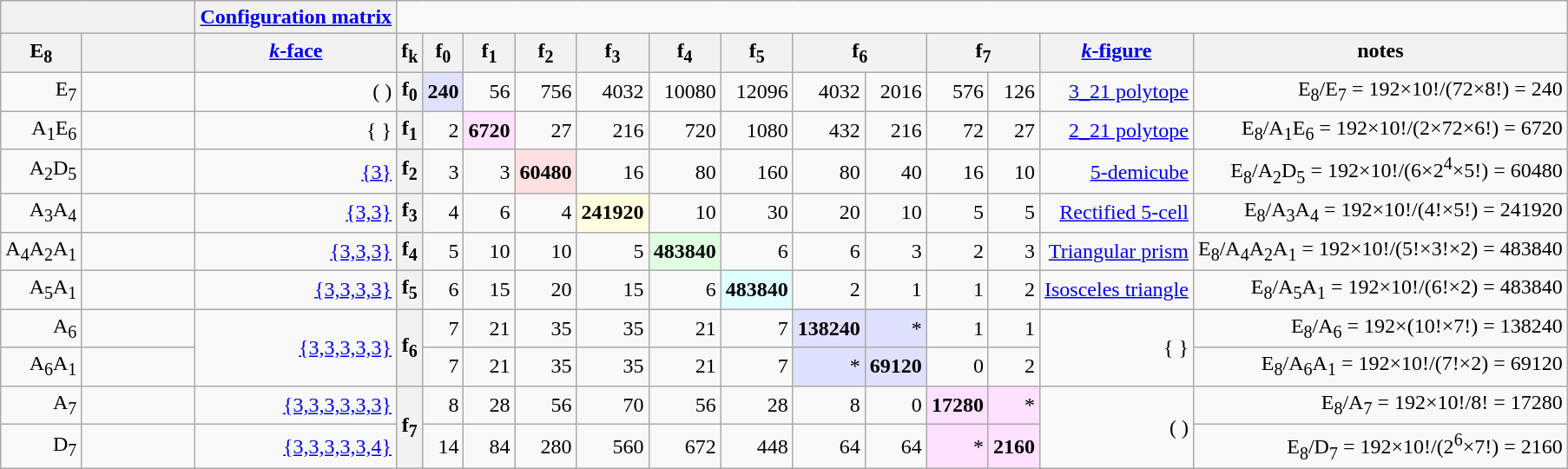<table class="wikitable collapsible collapsed" style="text-align: center;">
<tr>
<th colspan="2"></th>
<th><a href='#'>Configuration matrix</a></th>
</tr>
<tr valign=top>
<th>E<sub>8</sub></th>
<th width=80></th>
<th><a href='#'><em>k</em>-face</a></th>
<th>f<sub>k</sub></th>
<th>f<sub>0</sub></th>
<th>f<sub>1</sub></th>
<th>f<sub>2</sub></th>
<th>f<sub>3</sub></th>
<th>f<sub>4</sub></th>
<th>f<sub>5</sub></th>
<th colspan=2>f<sub>6</sub></th>
<th colspan=2>f<sub>7</sub></th>
<th><a href='#'><em>k</em>-figure</a></th>
<th>notes</th>
</tr>
<tr align=right>
<td>E<sub>7</sub></td>
<td></td>
<td>( )</td>
<th>f<sub>0</sub></th>
<td BGCOLOR="#e0e0ff"><strong>240</strong></td>
<td>56</td>
<td>756</td>
<td>4032</td>
<td>10080</td>
<td>12096</td>
<td>4032</td>
<td>2016</td>
<td>576</td>
<td>126</td>
<td><a href='#'>3_21 polytope</a></td>
<td>E<sub>8</sub>/E<sub>7</sub> = 192×10!/(72×8!) = 240</td>
</tr>
<tr align=right>
<td>A<sub>1</sub>E<sub>6</sub></td>
<td></td>
<td>{ }</td>
<th>f<sub>1</sub></th>
<td>2</td>
<td BGCOLOR="#ffe0ff"><strong>6720</strong></td>
<td>27</td>
<td>216</td>
<td>720</td>
<td>1080</td>
<td>432</td>
<td>216</td>
<td>72</td>
<td>27</td>
<td><a href='#'>2_21 polytope</a></td>
<td>E<sub>8</sub>/A<sub>1</sub>E<sub>6</sub> = 192×10!/(2×72×6!) = 6720</td>
</tr>
<tr align=right>
<td>A<sub>2</sub>D<sub>5</sub></td>
<td></td>
<td><a href='#'>{3}</a></td>
<th>f<sub>2</sub></th>
<td>3</td>
<td>3</td>
<td BGCOLOR="#ffe0e0"><strong>60480</strong></td>
<td>16</td>
<td>80</td>
<td>160</td>
<td>80</td>
<td>40</td>
<td>16</td>
<td>10</td>
<td><a href='#'>5-demicube</a></td>
<td>E<sub>8</sub>/A<sub>2</sub>D<sub>5</sub> = 192×10!/(6×2<sup>4</sup>×5!) = 60480</td>
</tr>
<tr align=right>
<td>A<sub>3</sub>A<sub>4</sub></td>
<td></td>
<td><a href='#'>{3,3}</a></td>
<th>f<sub>3</sub></th>
<td>4</td>
<td>6</td>
<td>4</td>
<td BGCOLOR="#ffffe0"><strong>241920</strong></td>
<td>10</td>
<td>30</td>
<td>20</td>
<td>10</td>
<td>5</td>
<td>5</td>
<td><a href='#'>Rectified 5-cell</a></td>
<td>E<sub>8</sub>/A<sub>3</sub>A<sub>4</sub> = 192×10!/(4!×5!) = 241920</td>
</tr>
<tr align=right>
<td>A<sub>4</sub>A<sub>2</sub>A<sub>1</sub></td>
<td></td>
<td><a href='#'>{3,3,3}</a></td>
<th>f<sub>4</sub></th>
<td>5</td>
<td>10</td>
<td>10</td>
<td>5</td>
<td BGCOLOR="#e0ffe0"><strong>483840</strong></td>
<td>6</td>
<td>6</td>
<td>3</td>
<td>2</td>
<td>3</td>
<td><a href='#'>Triangular prism</a></td>
<td>E<sub>8</sub>/A<sub>4</sub>A<sub>2</sub>A<sub>1</sub> = 192×10!/(5!×3!×2) = 483840</td>
</tr>
<tr align=right>
<td>A<sub>5</sub>A<sub>1</sub></td>
<td></td>
<td><a href='#'>{3,3,3,3}</a></td>
<th>f<sub>5</sub></th>
<td>6</td>
<td>15</td>
<td>20</td>
<td>15</td>
<td>6</td>
<td BGCOLOR="#e0ffff"><strong>483840</strong></td>
<td>2</td>
<td>1</td>
<td>1</td>
<td>2</td>
<td><a href='#'>Isosceles triangle</a></td>
<td>E<sub>8</sub>/A<sub>5</sub>A<sub>1</sub> = 192×10!/(6!×2) = 483840</td>
</tr>
<tr align=right>
<td>A<sub>6</sub></td>
<td></td>
<td rowspan=2><a href='#'>{3,3,3,3,3}</a></td>
<th rowspan=2>f<sub>6</sub></th>
<td>7</td>
<td>21</td>
<td>35</td>
<td>35</td>
<td>21</td>
<td>7</td>
<td BGCOLOR="#e0e0ff"><strong>138240</strong></td>
<td BGCOLOR="#e0e0ff">*</td>
<td>1</td>
<td>1</td>
<td rowspan=2>{ }</td>
<td>E<sub>8</sub>/A<sub>6</sub> = 192×(10!×7!) = 138240</td>
</tr>
<tr align=right>
<td>A<sub>6</sub>A<sub>1</sub></td>
<td></td>
<td>7</td>
<td>21</td>
<td>35</td>
<td>35</td>
<td>21</td>
<td>7</td>
<td BGCOLOR="#e0e0ff">*</td>
<td BGCOLOR="#e0e0ff"><strong>69120</strong></td>
<td>0</td>
<td>2</td>
<td>E<sub>8</sub>/A<sub>6</sub>A<sub>1</sub> = 192×10!/(7!×2) = 69120</td>
</tr>
<tr align=right>
<td>A<sub>7</sub></td>
<td></td>
<td><a href='#'>{3,3,3,3,3,3}</a></td>
<th rowspan=2>f<sub>7</sub></th>
<td>8</td>
<td>28</td>
<td>56</td>
<td>70</td>
<td>56</td>
<td>28</td>
<td>8</td>
<td>0</td>
<td BGCOLOR="#ffe0ff"><strong>17280</strong></td>
<td BGCOLOR="#ffe0ff">*</td>
<td rowspan=2>( )</td>
<td>E<sub>8</sub>/A<sub>7</sub> = 192×10!/8! = 17280</td>
</tr>
<tr align=right>
<td>D<sub>7</sub></td>
<td></td>
<td><a href='#'>{3,3,3,3,3,4}</a></td>
<td>14</td>
<td>84</td>
<td>280</td>
<td>560</td>
<td>672</td>
<td>448</td>
<td>64</td>
<td>64</td>
<td BGCOLOR="#ffe0ff">*</td>
<td BGCOLOR="#ffe0ff"><strong>2160</strong></td>
<td>E<sub>8</sub>/D<sub>7</sub> = 192×10!/(2<sup>6</sup>×7!) = 2160</td>
</tr>
</table>
